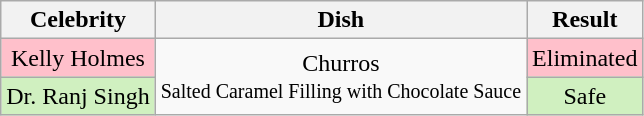<table class="wikitable" style="text-align:center;">
<tr>
<th>Celebrity</th>
<th>Dish</th>
<th>Result</th>
</tr>
<tr>
<td style="background:pink;">Kelly Holmes</td>
<td rowspan="2">Churros<br><small>Salted Caramel Filling with Chocolate Sauce</small></td>
<td style="background:pink;">Eliminated</td>
</tr>
<tr>
<td style="background:#d0f0c0;">Dr. Ranj Singh</td>
<td style="background:#d0f0c0;">Safe</td>
</tr>
</table>
